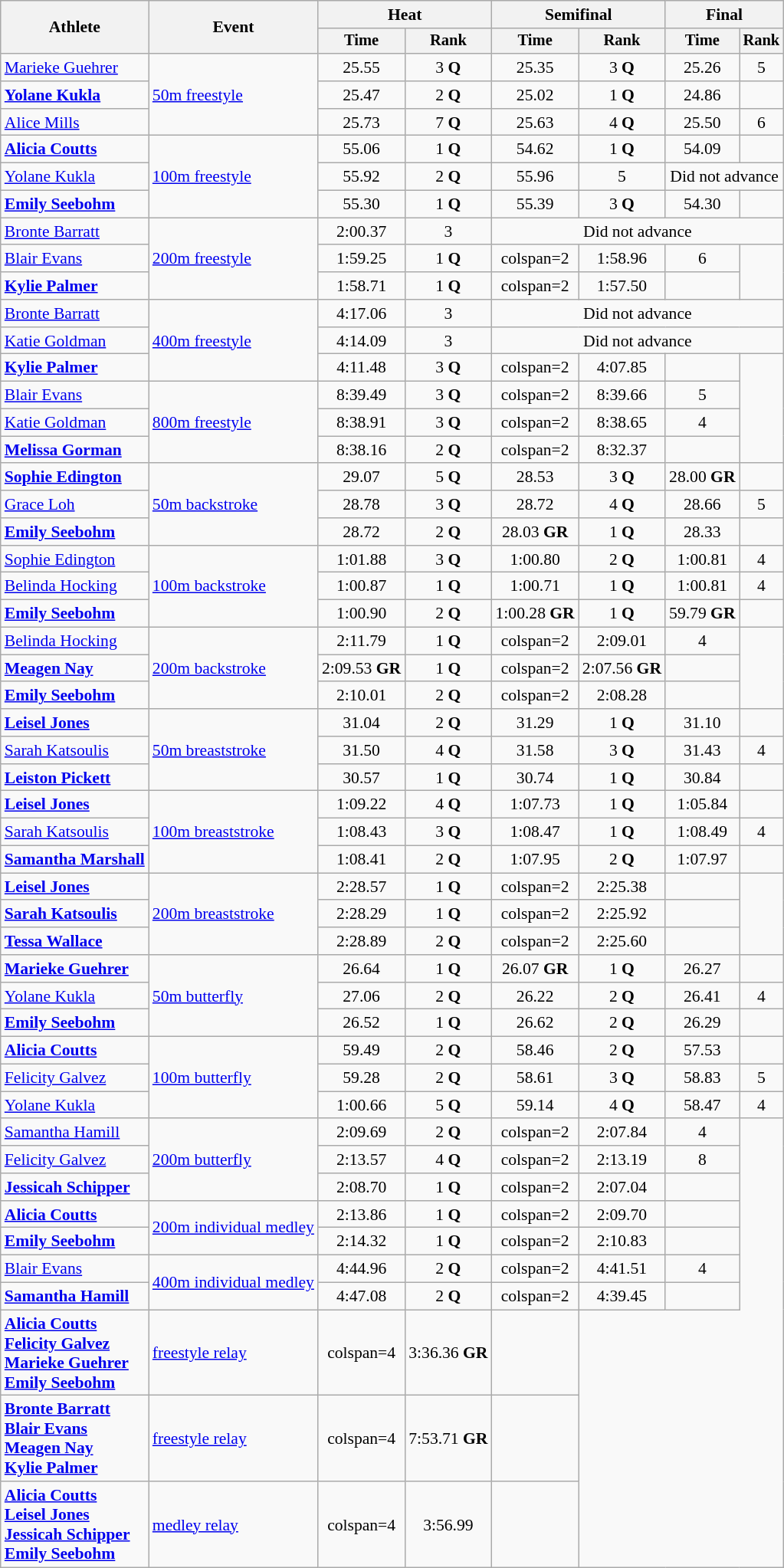<table class=wikitable style="font-size:90%">
<tr>
<th rowspan="2">Athlete</th>
<th rowspan="2">Event</th>
<th colspan="2">Heat</th>
<th colspan="2">Semifinal</th>
<th colspan="2">Final</th>
</tr>
<tr style="font-size:95%">
<th>Time</th>
<th>Rank</th>
<th>Time</th>
<th>Rank</th>
<th>Time</th>
<th>Rank</th>
</tr>
<tr align=center>
<td align=left><a href='#'>Marieke Guehrer</a></td>
<td align=left rowspan=3><a href='#'>50m freestyle</a></td>
<td>25.55</td>
<td>3 <strong>Q</strong></td>
<td>25.35</td>
<td>3 <strong>Q</strong></td>
<td>25.26</td>
<td>5</td>
</tr>
<tr align=center>
<td align=left><strong><a href='#'>Yolane Kukla</a></strong></td>
<td>25.47</td>
<td>2 <strong>Q</strong></td>
<td>25.02</td>
<td>1 <strong>Q</strong></td>
<td>24.86</td>
<td></td>
</tr>
<tr align=center>
<td align=left><a href='#'>Alice Mills</a></td>
<td>25.73</td>
<td>7 <strong>Q</strong></td>
<td>25.63</td>
<td>4 <strong>Q</strong></td>
<td>25.50</td>
<td>6</td>
</tr>
<tr align=center>
<td align=left><strong><a href='#'>Alicia Coutts</a></strong></td>
<td align=left rowspan=3><a href='#'>100m freestyle</a></td>
<td>55.06</td>
<td>1 <strong>Q</strong></td>
<td>54.62</td>
<td>1 <strong>Q</strong></td>
<td>54.09</td>
<td></td>
</tr>
<tr align=center>
<td align=left><a href='#'>Yolane Kukla</a></td>
<td>55.92</td>
<td>2 <strong>Q</strong></td>
<td>55.96</td>
<td>5</td>
<td colspan=2>Did not advance</td>
</tr>
<tr align=center>
<td align=left><strong><a href='#'>Emily Seebohm</a></strong></td>
<td>55.30</td>
<td>1 <strong>Q</strong></td>
<td>55.39</td>
<td>3 <strong>Q</strong></td>
<td>54.30</td>
<td></td>
</tr>
<tr align=center>
<td align=left><a href='#'>Bronte Barratt</a></td>
<td align=left rowspan=3><a href='#'>200m freestyle</a></td>
<td>2:00.37</td>
<td>3</td>
<td colspan=4>Did not advance</td>
</tr>
<tr align=center>
<td align=left><a href='#'>Blair Evans</a></td>
<td>1:59.25</td>
<td>1 <strong>Q</strong></td>
<td>colspan=2 </td>
<td>1:58.96</td>
<td>6</td>
</tr>
<tr align=center>
<td align=left><strong><a href='#'>Kylie Palmer</a></strong></td>
<td>1:58.71</td>
<td>1 <strong>Q</strong></td>
<td>colspan=2 </td>
<td>1:57.50</td>
<td></td>
</tr>
<tr align=center>
<td align=left><a href='#'>Bronte Barratt</a></td>
<td align=left rowspan=3><a href='#'>400m freestyle</a></td>
<td>4:17.06</td>
<td>3</td>
<td colspan=4>Did not advance</td>
</tr>
<tr align=center>
<td align=left><a href='#'>Katie Goldman</a></td>
<td>4:14.09</td>
<td>3</td>
<td colspan=4>Did not advance</td>
</tr>
<tr align=center>
<td align=left><strong><a href='#'>Kylie Palmer</a></strong></td>
<td>4:11.48</td>
<td>3 <strong>Q</strong></td>
<td>colspan=2 </td>
<td>4:07.85</td>
<td></td>
</tr>
<tr align=center>
<td align=left><a href='#'>Blair Evans</a></td>
<td align=left rowspan=3><a href='#'>800m freestyle</a></td>
<td>8:39.49</td>
<td>3 <strong>Q</strong></td>
<td>colspan=2 </td>
<td>8:39.66</td>
<td>5</td>
</tr>
<tr align=center>
<td align=left><a href='#'>Katie Goldman</a></td>
<td>8:38.91</td>
<td>3 <strong>Q</strong></td>
<td>colspan=2 </td>
<td>8:38.65</td>
<td>4</td>
</tr>
<tr align=center>
<td align=left><strong><a href='#'>Melissa Gorman</a></strong></td>
<td>8:38.16</td>
<td>2 <strong>Q</strong></td>
<td>colspan=2 </td>
<td>8:32.37</td>
<td></td>
</tr>
<tr align=center>
<td align=left><strong><a href='#'>Sophie Edington</a></strong></td>
<td align=left rowspan=3><a href='#'>50m backstroke</a></td>
<td>29.07</td>
<td>5 <strong>Q</strong></td>
<td>28.53</td>
<td>3 <strong>Q</strong></td>
<td>28.00 <strong>GR</strong></td>
<td></td>
</tr>
<tr align=center>
<td align=left><a href='#'>Grace Loh</a></td>
<td>28.78</td>
<td>3 <strong>Q</strong></td>
<td>28.72</td>
<td>4 <strong>Q</strong></td>
<td>28.66</td>
<td>5</td>
</tr>
<tr align=center>
<td align=left><strong><a href='#'>Emily Seebohm</a></strong></td>
<td>28.72</td>
<td>2 <strong>Q</strong></td>
<td>28.03 <strong>GR</strong></td>
<td>1 <strong>Q</strong></td>
<td>28.33</td>
<td></td>
</tr>
<tr align=center>
<td align=left><a href='#'>Sophie Edington</a></td>
<td align=left rowspan=3><a href='#'>100m backstroke</a></td>
<td>1:01.88</td>
<td>3 <strong>Q</strong></td>
<td>1:00.80</td>
<td>2 <strong>Q</strong></td>
<td>1:00.81</td>
<td>4</td>
</tr>
<tr align=center>
<td align=left><a href='#'>Belinda Hocking</a></td>
<td>1:00.87</td>
<td>1 <strong>Q</strong></td>
<td>1:00.71</td>
<td>1 <strong>Q</strong></td>
<td>1:00.81</td>
<td>4</td>
</tr>
<tr align=center>
<td align=left><strong><a href='#'>Emily Seebohm</a></strong></td>
<td>1:00.90</td>
<td>2 <strong>Q</strong></td>
<td>1:00.28 <strong>GR</strong></td>
<td>1 <strong>Q</strong></td>
<td>59.79 <strong>GR</strong></td>
<td></td>
</tr>
<tr align=center>
<td align=left><a href='#'>Belinda Hocking</a></td>
<td align=left rowspan=3><a href='#'>200m backstroke</a></td>
<td>2:11.79</td>
<td>1 <strong>Q</strong></td>
<td>colspan=2 </td>
<td>2:09.01</td>
<td>4</td>
</tr>
<tr align=center>
<td align=left><strong><a href='#'>Meagen Nay</a></strong></td>
<td>2:09.53 <strong>GR</strong></td>
<td>1 <strong>Q</strong></td>
<td>colspan=2 </td>
<td>2:07.56 <strong>GR</strong></td>
<td></td>
</tr>
<tr align=center>
<td align=left><strong><a href='#'>Emily Seebohm</a></strong></td>
<td>2:10.01</td>
<td>2 <strong>Q</strong></td>
<td>colspan=2 </td>
<td>2:08.28</td>
<td></td>
</tr>
<tr align=center>
<td align=left><strong><a href='#'>Leisel Jones</a></strong></td>
<td align=left rowspan=3><a href='#'>50m breaststroke</a></td>
<td>31.04</td>
<td>2 <strong>Q</strong></td>
<td>31.29</td>
<td>1 <strong>Q</strong></td>
<td>31.10</td>
<td></td>
</tr>
<tr align=center>
<td align=left><a href='#'>Sarah Katsoulis</a></td>
<td>31.50</td>
<td>4 <strong>Q</strong></td>
<td>31.58</td>
<td>3 <strong>Q</strong></td>
<td>31.43</td>
<td>4</td>
</tr>
<tr align=center>
<td align=left><strong><a href='#'>Leiston Pickett</a></strong></td>
<td>30.57</td>
<td>1 <strong>Q</strong></td>
<td>30.74</td>
<td>1 <strong>Q</strong></td>
<td>30.84</td>
<td></td>
</tr>
<tr align=center>
<td align=left><strong><a href='#'>Leisel Jones</a></strong></td>
<td align=left rowspan=3><a href='#'>100m breaststroke</a></td>
<td>1:09.22</td>
<td>4 <strong>Q</strong></td>
<td>1:07.73</td>
<td>1 <strong>Q</strong></td>
<td>1:05.84</td>
<td></td>
</tr>
<tr align=center>
<td align=left><a href='#'>Sarah Katsoulis</a></td>
<td>1:08.43</td>
<td>3 <strong>Q</strong></td>
<td>1:08.47</td>
<td>1 <strong>Q</strong></td>
<td>1:08.49</td>
<td>4</td>
</tr>
<tr align=center>
<td align=left><strong><a href='#'>Samantha Marshall</a></strong></td>
<td>1:08.41</td>
<td>2 <strong>Q</strong></td>
<td>1:07.95</td>
<td>2 <strong>Q</strong></td>
<td>1:07.97</td>
<td></td>
</tr>
<tr align=center>
<td align=left><strong><a href='#'>Leisel Jones</a></strong></td>
<td align=left rowspan=3><a href='#'>200m breaststroke</a></td>
<td>2:28.57</td>
<td>1 <strong>Q</strong></td>
<td>colspan=2 </td>
<td>2:25.38</td>
<td></td>
</tr>
<tr align=center>
<td align=left><strong><a href='#'>Sarah Katsoulis</a></strong></td>
<td>2:28.29</td>
<td>1 <strong>Q</strong></td>
<td>colspan=2 </td>
<td>2:25.92</td>
<td></td>
</tr>
<tr align=center>
<td align=left><strong><a href='#'>Tessa Wallace</a></strong></td>
<td>2:28.89</td>
<td>2 <strong>Q</strong></td>
<td>colspan=2 </td>
<td>2:25.60</td>
<td></td>
</tr>
<tr align=center>
<td align=left><strong><a href='#'>Marieke Guehrer</a></strong></td>
<td align=left rowspan=3><a href='#'>50m butterfly</a></td>
<td>26.64</td>
<td>1 <strong>Q</strong></td>
<td>26.07 <strong>GR</strong></td>
<td>1 <strong>Q</strong></td>
<td>26.27</td>
<td></td>
</tr>
<tr align=center>
<td align=left><a href='#'>Yolane Kukla</a></td>
<td>27.06</td>
<td>2 <strong>Q</strong></td>
<td>26.22</td>
<td>2 <strong>Q</strong></td>
<td>26.41</td>
<td>4</td>
</tr>
<tr align=center>
<td align=left><strong><a href='#'>Emily Seebohm</a></strong></td>
<td>26.52</td>
<td>1 <strong>Q</strong></td>
<td>26.62</td>
<td>2 <strong>Q</strong></td>
<td>26.29</td>
<td></td>
</tr>
<tr align=center>
<td align=left><strong><a href='#'>Alicia Coutts</a></strong></td>
<td align=left rowspan=3><a href='#'>100m butterfly</a></td>
<td>59.49</td>
<td>2 <strong>Q</strong></td>
<td>58.46</td>
<td>2 <strong>Q</strong></td>
<td>57.53</td>
<td></td>
</tr>
<tr align=center>
<td align=left><a href='#'>Felicity Galvez</a></td>
<td>59.28</td>
<td>2 <strong>Q</strong></td>
<td>58.61</td>
<td>3 <strong>Q</strong></td>
<td>58.83</td>
<td>5</td>
</tr>
<tr align=center>
<td align=left><a href='#'>Yolane Kukla</a></td>
<td>1:00.66</td>
<td>5 <strong>Q</strong></td>
<td>59.14</td>
<td>4 <strong>Q</strong></td>
<td>58.47</td>
<td>4</td>
</tr>
<tr align=center>
<td align=left><a href='#'>Samantha Hamill</a></td>
<td align=left rowspan=3><a href='#'>200m butterfly</a></td>
<td>2:09.69</td>
<td>2 <strong>Q</strong></td>
<td>colspan=2 </td>
<td>2:07.84</td>
<td>4</td>
</tr>
<tr align=center>
<td align=left><a href='#'>Felicity Galvez</a></td>
<td>2:13.57</td>
<td>4 <strong>Q</strong></td>
<td>colspan=2 </td>
<td>2:13.19</td>
<td>8</td>
</tr>
<tr align=center>
<td align=left><strong><a href='#'>Jessicah Schipper</a></strong></td>
<td>2:08.70</td>
<td>1 <strong>Q</strong></td>
<td>colspan=2 </td>
<td>2:07.04</td>
<td></td>
</tr>
<tr align=center>
<td align=left><strong><a href='#'>Alicia Coutts</a></strong></td>
<td align=left rowspan=2><a href='#'>200m individual medley</a></td>
<td>2:13.86</td>
<td>1 <strong>Q</strong></td>
<td>colspan=2 </td>
<td>2:09.70</td>
<td></td>
</tr>
<tr align=center>
<td align=left><strong><a href='#'>Emily Seebohm</a></strong></td>
<td>2:14.32</td>
<td>1 <strong>Q</strong></td>
<td>colspan=2 </td>
<td>2:10.83</td>
<td></td>
</tr>
<tr align=center>
<td align=left><a href='#'>Blair Evans</a></td>
<td align=left rowspan=2><a href='#'>400m individual medley</a></td>
<td>4:44.96</td>
<td>2 <strong>Q</strong></td>
<td>colspan=2 </td>
<td>4:41.51</td>
<td>4</td>
</tr>
<tr align=center>
<td align=left><strong><a href='#'>Samantha Hamill</a></strong></td>
<td>4:47.08</td>
<td>2 <strong>Q</strong></td>
<td>colspan=2 </td>
<td>4:39.45</td>
<td></td>
</tr>
<tr align=center>
<td align=left><strong><a href='#'>Alicia Coutts</a><br><a href='#'>Felicity Galvez</a><br><a href='#'>Marieke Guehrer</a><br><a href='#'>Emily Seebohm</a></strong></td>
<td align=left><a href='#'> freestyle relay</a></td>
<td>colspan=4 </td>
<td>3:36.36 <strong>GR</strong></td>
<td></td>
</tr>
<tr align=center>
<td align=left><strong><a href='#'>Bronte Barratt</a><br><a href='#'>Blair Evans</a><br><a href='#'>Meagen Nay</a><br><a href='#'>Kylie Palmer</a></strong></td>
<td align=left><a href='#'> freestyle relay</a></td>
<td>colspan=4 </td>
<td>7:53.71 <strong>GR</strong></td>
<td></td>
</tr>
<tr align=center>
<td align=left><strong><a href='#'>Alicia Coutts</a><br><a href='#'>Leisel Jones</a><br><a href='#'>Jessicah Schipper</a><br><a href='#'>Emily Seebohm</a></strong></td>
<td align=left><a href='#'> medley relay</a></td>
<td>colspan=4 </td>
<td>3:56.99</td>
<td></td>
</tr>
</table>
